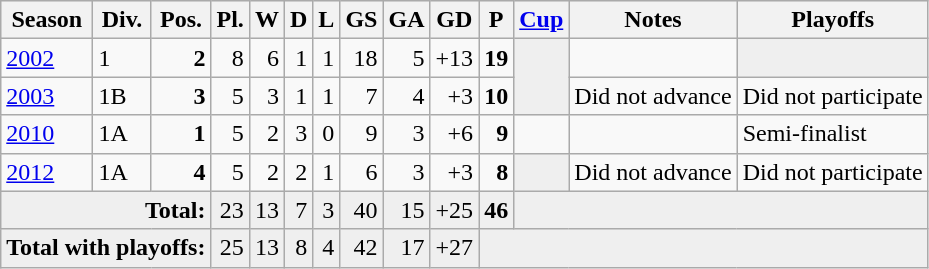<table class="wikitable">
<tr style="background:#efefef;">
<th>Season</th>
<th>Div.</th>
<th>Pos.</th>
<th>Pl.</th>
<th>W</th>
<th>D</th>
<th>L</th>
<th>GS</th>
<th>GA</th>
<th>GD</th>
<th>P</th>
<th><a href='#'>Cup</a></th>
<th>Notes</th>
<th>Playoffs</th>
</tr>
<tr>
<td><a href='#'>2002</a></td>
<td>1</td>
<td align=right><strong>2</strong></td>
<td align=right>8</td>
<td align=right>6</td>
<td align=right>1</td>
<td align=right>1</td>
<td align=right>18</td>
<td align=right>5</td>
<td align=right>+13</td>
<td align=right><strong>19</strong></td>
<td rowspan="2" bgcolor=#EFEFEF></td>
<td></td>
<td bgcolor=#EFEFEF></td>
</tr>
<tr>
<td><a href='#'>2003</a></td>
<td>1B</td>
<td align=right><strong>3</strong></td>
<td align=right>5</td>
<td align=right>3</td>
<td align=right>1</td>
<td align=right>1</td>
<td align=right>7</td>
<td align=right>4</td>
<td align=right>+3</td>
<td align=right><strong>10</strong></td>
<td>Did not advance</td>
<td>Did not participate</td>
</tr>
<tr>
<td><a href='#'>2010</a></td>
<td>1A</td>
<td align=right><strong>1</strong></td>
<td align=right>5</td>
<td align=right>2</td>
<td align=right>3</td>
<td align=right>0</td>
<td align=right>9</td>
<td align=right>3</td>
<td align=right>+6</td>
<td align=right><strong>9</strong></td>
<td></td>
<td></td>
<td>Semi-finalist</td>
</tr>
<tr>
<td><a href='#'>2012</a></td>
<td>1A</td>
<td align=right><strong>4</strong></td>
<td align=right>5</td>
<td align=right>2</td>
<td align=right>2</td>
<td align=right>1</td>
<td align=right>6</td>
<td align=right>3</td>
<td align=right>+3</td>
<td align=right><strong>8</strong></td>
<td bgcolor=#EFEFEF></td>
<td>Did not advance</td>
<td>Did not participate</td>
</tr>
<tr style="background:#efefef">
<td align=right colspan=3><strong>Total:</strong></td>
<td align=right>23</td>
<td align=right>13</td>
<td align=right>7</td>
<td align=right>3</td>
<td align=right>40</td>
<td align=right>15</td>
<td align=right>+25</td>
<td align=right><strong>46</strong></td>
<td colspan=3 bgcolor=#efefef></td>
</tr>
<tr style="background:#efefef">
<td align=right colspan=3><strong>Total with playoffs:</strong></td>
<td align=right>25</td>
<td align=right>13</td>
<td align=right>8</td>
<td align=right>4</td>
<td align=right>42</td>
<td align=right>17</td>
<td align=right>+27</td>
<td colspan=4 bgcolor=#efefef></td>
</tr>
</table>
